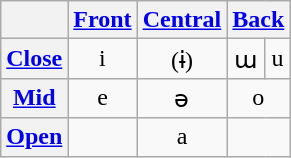<table class="wikitable" style="text-align:center">
<tr>
<th></th>
<th><a href='#'>Front</a></th>
<th><a href='#'>Central</a></th>
<th colspan="2"><a href='#'>Back</a></th>
</tr>
<tr align="center">
<th><a href='#'>Close</a></th>
<td>i</td>
<td>(ɨ)</td>
<td>ɯ</td>
<td>u</td>
</tr>
<tr>
<th><a href='#'>Mid</a></th>
<td>e</td>
<td>ə</td>
<td colspan="2">o</td>
</tr>
<tr align="center">
<th><a href='#'>Open</a></th>
<td></td>
<td>a</td>
<td colspan="2"></td>
</tr>
</table>
